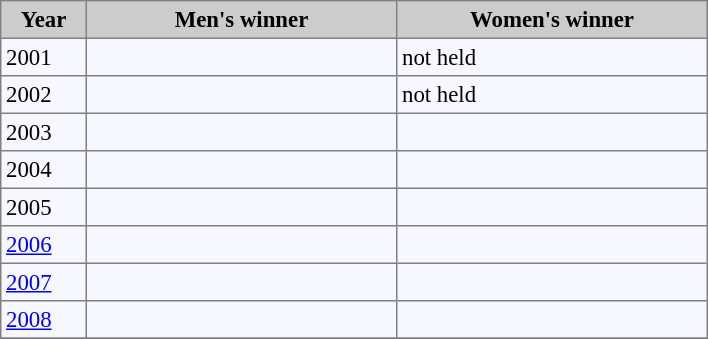<table bgcolor="#f7f8ff" cellpadding="3" cellspacing="0" border="1" style="font-size: 95%; border: gray solid 1px; border-collapse: collapse;">
<tr bgcolor="#CCCCCC">
<td align="center" width="50"><strong>Year</strong></td>
<td align="center" width="200"><strong>Men's winner</strong></td>
<td align="center" width="200"><strong>Women's winner</strong></td>
</tr>
<tr align="left">
<td>2001</td>
<td></td>
<td>not held</td>
</tr>
<tr align="left">
<td>2002</td>
<td></td>
<td>not held</td>
</tr>
<tr align="left">
<td>2003</td>
<td></td>
<td></td>
</tr>
<tr align="left">
<td>2004</td>
<td></td>
<td></td>
</tr>
<tr align="left">
<td>2005</td>
<td></td>
<td></td>
</tr>
<tr align="left">
<td><a href='#'>2006</a></td>
<td></td>
<td></td>
</tr>
<tr align="left">
<td><a href='#'>2007</a></td>
<td></td>
<td></td>
</tr>
<tr align="left">
<td><a href='#'>2008</a></td>
<td></td>
<td></td>
</tr>
<tr>
</tr>
</table>
